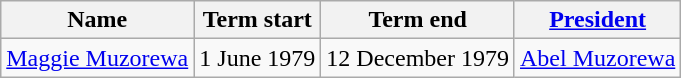<table class="wikitable">
<tr>
<th>Name</th>
<th>Term start</th>
<th>Term end</th>
<th><a href='#'>President</a></th>
</tr>
<tr>
<td><a href='#'>Maggie Muzorewa</a></td>
<td>1 June 1979</td>
<td>12 December 1979</td>
<td><a href='#'>Abel Muzorewa</a></td>
</tr>
</table>
